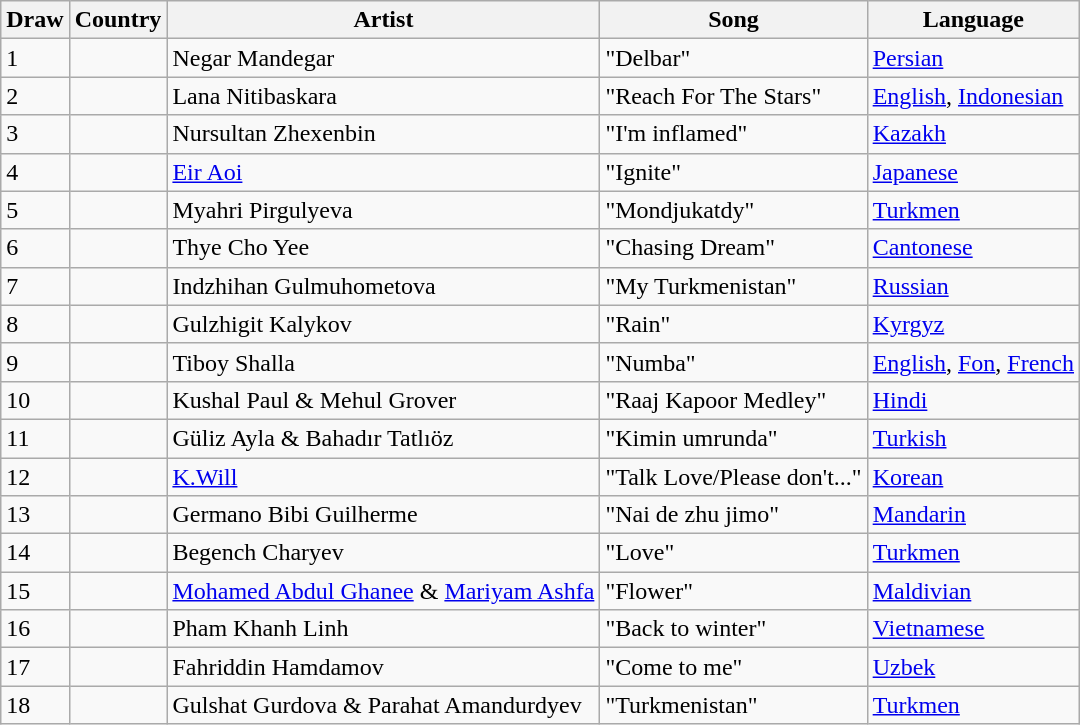<table class="sortable wikitable">
<tr>
<th>Draw</th>
<th>Country</th>
<th>Artist</th>
<th>Song</th>
<th>Language</th>
</tr>
<tr>
<td>1</td>
<td></td>
<td>Negar Mandegar</td>
<td>"Delbar"</td>
<td><a href='#'>Persian</a></td>
</tr>
<tr>
<td>2</td>
<td></td>
<td>Lana Nitibaskara</td>
<td>"Reach For The Stars"</td>
<td><a href='#'>English</a>, <a href='#'>Indonesian</a></td>
</tr>
<tr>
<td>3</td>
<td></td>
<td>Nursultan Zhexenbin</td>
<td>"I'm inflamed"</td>
<td><a href='#'>Kazakh</a></td>
</tr>
<tr>
<td>4</td>
<td></td>
<td><a href='#'>Eir Aoi</a></td>
<td>"Ignite"</td>
<td><a href='#'>Japanese</a></td>
</tr>
<tr>
<td>5</td>
<td></td>
<td>Myahri Pirgulyeva</td>
<td>"Mondjukatdy"</td>
<td><a href='#'>Turkmen</a></td>
</tr>
<tr>
<td>6</td>
<td></td>
<td>Thye Cho Yee</td>
<td>"Chasing Dream"</td>
<td><a href='#'>Cantonese</a></td>
</tr>
<tr>
<td>7</td>
<td></td>
<td>Indzhihan Gulmuhometova</td>
<td>"My Turkmenistan"</td>
<td><a href='#'>Russian</a></td>
</tr>
<tr>
<td>8</td>
<td></td>
<td>Gulzhigit Kalykov</td>
<td>"Rain"</td>
<td><a href='#'>Kyrgyz</a></td>
</tr>
<tr>
<td>9</td>
<td></td>
<td>Tiboy Shalla</td>
<td>"Numba"</td>
<td><a href='#'>English</a>, <a href='#'>Fon</a>, <a href='#'>French</a></td>
</tr>
<tr>
<td>10</td>
<td></td>
<td>Kushal Paul & Mehul Grover</td>
<td>"Raaj Kapoor Medley"</td>
<td><a href='#'>Hindi</a></td>
</tr>
<tr>
<td>11</td>
<td></td>
<td>Güliz Ayla & Bahadır Tatlıöz</td>
<td>"Kimin umrunda"</td>
<td><a href='#'>Turkish</a></td>
</tr>
<tr>
<td>12</td>
<td></td>
<td><a href='#'>K.Will</a></td>
<td>"Talk Love/Please don't..."</td>
<td><a href='#'>Korean</a></td>
</tr>
<tr>
<td>13</td>
<td></td>
<td>Germano Bibi Guilherme</td>
<td>"Nai de zhu jimo"</td>
<td><a href='#'>Mandarin</a></td>
</tr>
<tr>
<td>14</td>
<td></td>
<td>Begench Charyev</td>
<td>"Love"</td>
<td><a href='#'>Turkmen</a></td>
</tr>
<tr>
<td>15</td>
<td></td>
<td><a href='#'>Mohamed Abdul Ghanee</a> & <a href='#'>Mariyam Ashfa</a></td>
<td>"Flower"</td>
<td><a href='#'>Maldivian</a></td>
</tr>
<tr>
<td>16</td>
<td></td>
<td>Pham Khanh Linh</td>
<td>"Back to winter"</td>
<td><a href='#'>Vietnamese</a></td>
</tr>
<tr>
<td>17</td>
<td></td>
<td>Fahriddin Hamdamov</td>
<td>"Come to me"</td>
<td><a href='#'>Uzbek</a></td>
</tr>
<tr>
<td>18</td>
<td></td>
<td>Gulshat Gurdova & Parahat Amandurdyev</td>
<td>"Turkmenistan"</td>
<td><a href='#'>Turkmen</a></td>
</tr>
</table>
